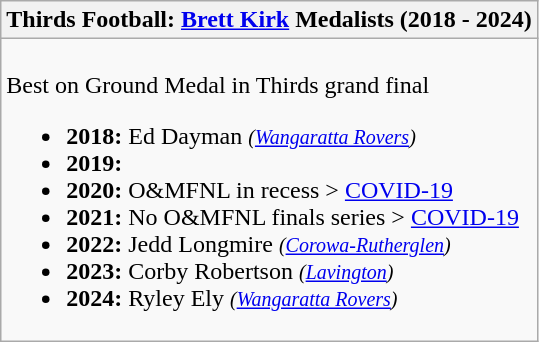<table class="wikitable collapsible collapsed">
<tr>
<th>Thirds Football: <a href='#'>Brett Kirk</a> Medalists (2018 - 2024)</th>
</tr>
<tr>
<td><br>Best on Ground Medal in Thirds grand final<ul><li><strong>2018:</strong> Ed Dayman <small><em>(<a href='#'>Wangaratta Rovers</a>)</em></small></li><li><strong>2019:</strong></li><li><strong>2020:</strong> O&MFNL in recess > <a href='#'>COVID-19</a></li><li><strong>2021:</strong> No O&MFNL finals series > <a href='#'>COVID-19</a></li><li><strong>2022:</strong> Jedd Longmire <small><em>(<a href='#'>Corowa-Rutherglen</a>)</em></small></li><li><strong>2023:</strong> Corby Robertson <small><em>(<a href='#'>Lavington</a>)</em></small></li><li><strong>2024:</strong> Ryley Ely <small><em>(<a href='#'>Wangaratta Rovers</a>)</em></small></li></ul></td>
</tr>
</table>
